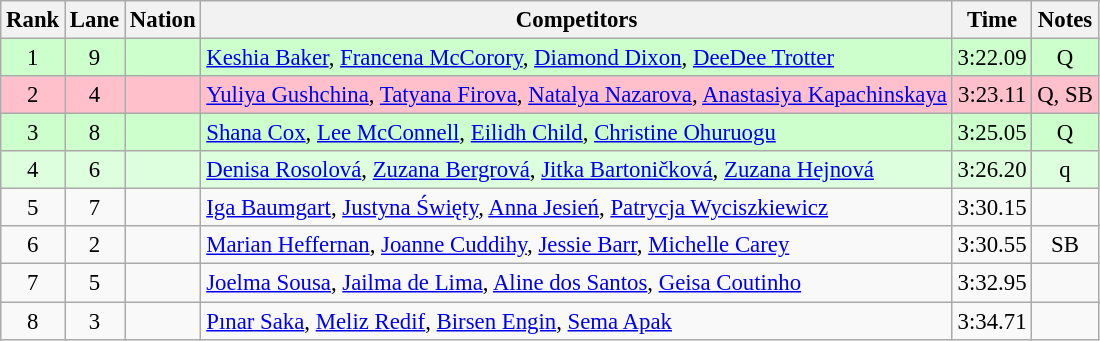<table class="wikitable sortable" style="text-align:center; font-size:95%">
<tr>
<th>Rank</th>
<th>Lane</th>
<th>Nation</th>
<th>Competitors</th>
<th>Time</th>
<th>Notes</th>
</tr>
<tr style="background:#cfc;">
<td>1</td>
<td>9</td>
<td align=left></td>
<td align=left><a href='#'>Keshia Baker</a>, <a href='#'>Francena McCorory</a>, <a href='#'>Diamond Dixon</a>, <a href='#'>DeeDee Trotter</a></td>
<td>3:22.09</td>
<td>Q</td>
</tr>
<tr style="background:pink;">
<td>2</td>
<td>4</td>
<td align=left></td>
<td align=left><a href='#'>Yuliya Gushchina</a>, <a href='#'>Tatyana Firova</a>, <a href='#'>Natalya Nazarova</a>, <a href='#'>Anastasiya Kapachinskaya</a></td>
<td>3:23.11</td>
<td>Q, SB</td>
</tr>
<tr style="background:#cfc;">
<td>3</td>
<td>8</td>
<td align=left></td>
<td align=left><a href='#'>Shana Cox</a>, <a href='#'>Lee McConnell</a>, <a href='#'>Eilidh Child</a>, <a href='#'>Christine Ohuruogu</a></td>
<td>3:25.05</td>
<td>Q</td>
</tr>
<tr style="background:#dfd;">
<td>4</td>
<td>6</td>
<td align=left></td>
<td align=left><a href='#'>Denisa Rosolová</a>, <a href='#'>Zuzana Bergrová</a>, <a href='#'>Jitka Bartoničková</a>, <a href='#'>Zuzana Hejnová</a></td>
<td>3:26.20</td>
<td>q</td>
</tr>
<tr>
<td>5</td>
<td>7</td>
<td align=left></td>
<td align=left><a href='#'>Iga Baumgart</a>, <a href='#'>Justyna Święty</a>, <a href='#'>Anna Jesień</a>, <a href='#'>Patrycja Wyciszkiewicz</a></td>
<td>3:30.15</td>
<td></td>
</tr>
<tr>
<td>6</td>
<td>2</td>
<td align=left></td>
<td align=left><a href='#'>Marian Heffernan</a>, <a href='#'>Joanne Cuddihy</a>, <a href='#'>Jessie Barr</a>, <a href='#'>Michelle Carey</a></td>
<td>3:30.55</td>
<td>SB</td>
</tr>
<tr>
<td>7</td>
<td>5</td>
<td align=left></td>
<td align=left><a href='#'>Joelma Sousa</a>, <a href='#'>Jailma de Lima</a>, <a href='#'>Aline dos Santos</a>, <a href='#'>Geisa Coutinho</a></td>
<td>3:32.95</td>
<td></td>
</tr>
<tr>
<td>8</td>
<td>3</td>
<td align=left></td>
<td align=left><a href='#'>Pınar Saka</a>, <a href='#'>Meliz Redif</a>, <a href='#'>Birsen Engin</a>, <a href='#'>Sema Apak</a></td>
<td>3:34.71</td>
<td></td>
</tr>
</table>
